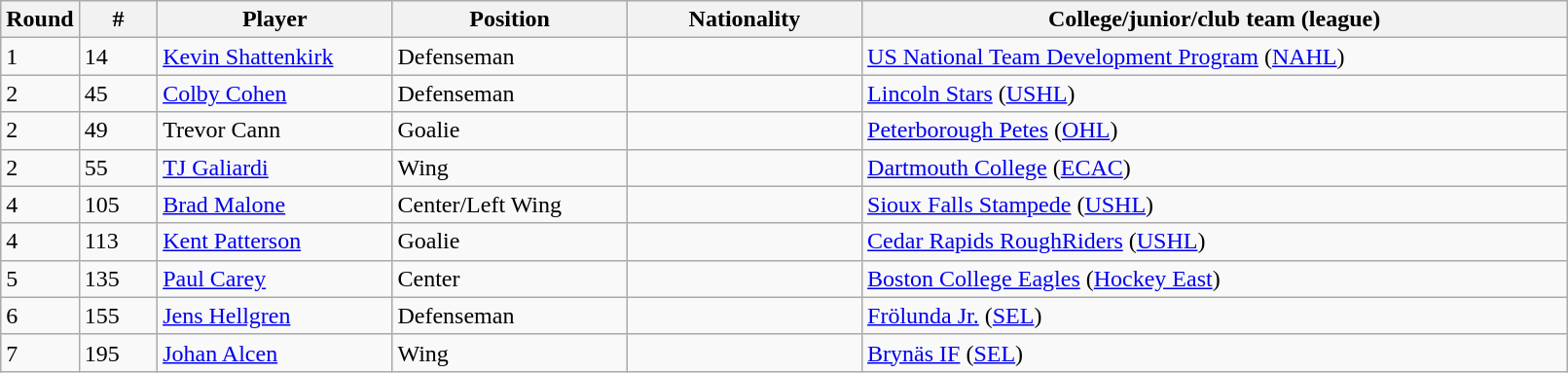<table class="wikitable">
<tr>
<th bgcolor="#DDDDFF" width="5%">Round</th>
<th bgcolor="#DDDDFF" width="5%">#</th>
<th bgcolor="#DDDDFF" width="15%">Player</th>
<th bgcolor="#DDDDFF" width="15%">Position</th>
<th bgcolor="#DDDDFF" width="15%">Nationality</th>
<th bgcolor="#DDDDFF" width="95%">College/junior/club team (league)</th>
</tr>
<tr>
<td>1</td>
<td>14</td>
<td><a href='#'>Kevin Shattenkirk</a></td>
<td>Defenseman</td>
<td></td>
<td><a href='#'>US National Team Development Program</a> (<a href='#'>NAHL</a>)</td>
</tr>
<tr>
<td>2</td>
<td>45</td>
<td><a href='#'>Colby Cohen</a></td>
<td>Defenseman</td>
<td></td>
<td><a href='#'>Lincoln Stars</a> (<a href='#'>USHL</a>)</td>
</tr>
<tr>
<td>2</td>
<td>49</td>
<td>Trevor Cann</td>
<td>Goalie</td>
<td></td>
<td><a href='#'>Peterborough Petes</a> (<a href='#'>OHL</a>)</td>
</tr>
<tr>
<td>2</td>
<td>55</td>
<td><a href='#'>TJ Galiardi</a></td>
<td>Wing</td>
<td></td>
<td><a href='#'>Dartmouth College</a> (<a href='#'>ECAC</a>)</td>
</tr>
<tr>
<td>4</td>
<td>105</td>
<td><a href='#'>Brad Malone</a></td>
<td>Center/Left Wing</td>
<td></td>
<td><a href='#'>Sioux Falls Stampede</a> (<a href='#'>USHL</a>)</td>
</tr>
<tr>
<td>4</td>
<td>113</td>
<td><a href='#'>Kent Patterson</a></td>
<td>Goalie</td>
<td></td>
<td><a href='#'>Cedar Rapids RoughRiders</a> (<a href='#'>USHL</a>)</td>
</tr>
<tr>
<td>5</td>
<td>135</td>
<td><a href='#'>Paul Carey</a></td>
<td>Center</td>
<td></td>
<td><a href='#'>Boston College Eagles</a> (<a href='#'>Hockey East</a>)</td>
</tr>
<tr>
<td>6</td>
<td>155</td>
<td><a href='#'>Jens Hellgren</a></td>
<td>Defenseman</td>
<td></td>
<td><a href='#'>Frölunda Jr.</a> (<a href='#'>SEL</a>)</td>
</tr>
<tr>
<td>7</td>
<td>195</td>
<td><a href='#'>Johan Alcen</a></td>
<td>Wing</td>
<td></td>
<td><a href='#'>Brynäs IF</a> (<a href='#'>SEL</a>)</td>
</tr>
</table>
